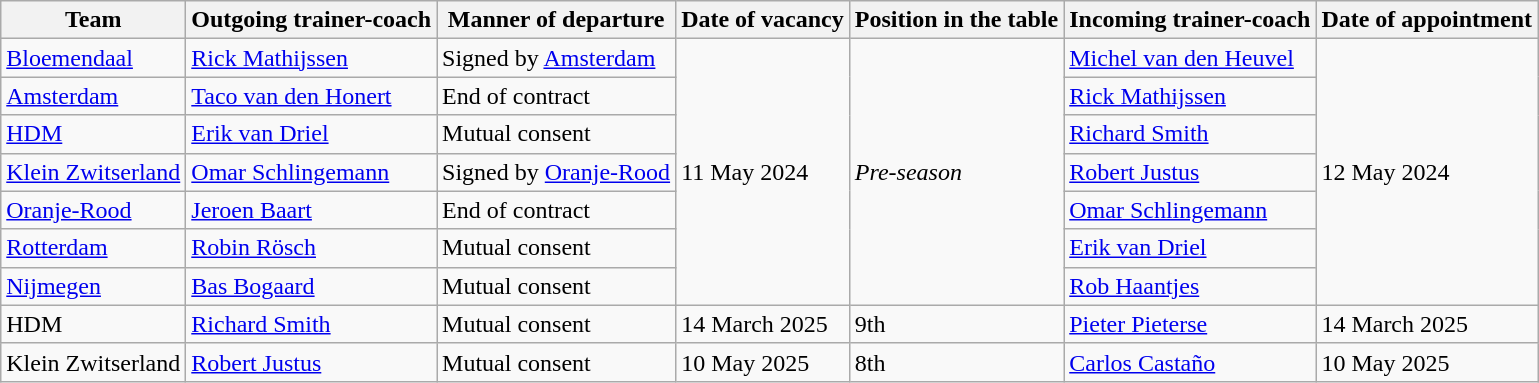<table class="wikitable sortable">
<tr>
<th>Team</th>
<th>Outgoing trainer-coach</th>
<th>Manner of departure</th>
<th>Date of vacancy</th>
<th>Position in the table</th>
<th>Incoming trainer-coach</th>
<th>Date of appointment</th>
</tr>
<tr>
<td><a href='#'>Bloemendaal</a></td>
<td> <a href='#'>Rick Mathijssen</a></td>
<td>Signed by <a href='#'>Amsterdam</a></td>
<td rowspan=7>11 May 2024</td>
<td rowspan=7><em>Pre-season</em></td>
<td> <a href='#'>Michel van den Heuvel</a></td>
<td rowspan=7>12 May 2024</td>
</tr>
<tr>
<td><a href='#'>Amsterdam</a></td>
<td> <a href='#'>Taco van den Honert</a></td>
<td>End of contract</td>
<td> <a href='#'>Rick Mathijssen</a></td>
</tr>
<tr>
<td><a href='#'>HDM</a></td>
<td> <a href='#'>Erik van Driel</a></td>
<td>Mutual consent</td>
<td> <a href='#'>Richard Smith</a></td>
</tr>
<tr>
<td><a href='#'>Klein Zwitserland</a></td>
<td> <a href='#'>Omar Schlingemann</a></td>
<td>Signed by <a href='#'>Oranje-Rood</a></td>
<td> <a href='#'>Robert Justus</a></td>
</tr>
<tr>
<td><a href='#'>Oranje-Rood</a></td>
<td> <a href='#'>Jeroen Baart</a></td>
<td>End of contract</td>
<td> <a href='#'>Omar Schlingemann</a></td>
</tr>
<tr>
<td><a href='#'>Rotterdam</a></td>
<td> <a href='#'>Robin Rösch</a></td>
<td>Mutual consent</td>
<td> <a href='#'>Erik van Driel</a></td>
</tr>
<tr>
<td><a href='#'>Nijmegen</a></td>
<td> <a href='#'>Bas Bogaard</a></td>
<td>Mutual consent</td>
<td> <a href='#'>Rob Haantjes</a></td>
</tr>
<tr>
<td>HDM</td>
<td> <a href='#'>Richard Smith</a></td>
<td>Mutual consent</td>
<td>14 March 2025</td>
<td>9th</td>
<td> <a href='#'>Pieter Pieterse</a></td>
<td>14 March 2025</td>
</tr>
<tr>
<td>Klein Zwitserland</td>
<td> <a href='#'>Robert Justus</a></td>
<td>Mutual consent</td>
<td>10 May 2025</td>
<td>8th</td>
<td> <a href='#'>Carlos Castaño</a></td>
<td>10 May 2025</td>
</tr>
</table>
